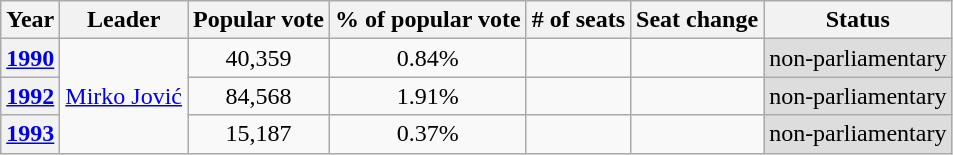<table class="wikitable" style="text-align:center">
<tr>
<th>Year</th>
<th>Leader</th>
<th>Popular vote</th>
<th>% of popular vote</th>
<th># of seats</th>
<th>Seat change</th>
<th>Status</th>
</tr>
<tr>
<th><a href='#'>1990</a></th>
<td rowspan="3"><a href='#'>Mirko Jović</a></td>
<td>40,359</td>
<td>0.84%</td>
<td></td>
<td></td>
<td style="background:#ddd;">non-parliamentary</td>
</tr>
<tr>
<th><a href='#'>1992</a></th>
<td>84,568</td>
<td>1.91%</td>
<td></td>
<td></td>
<td style="background:#ddd;">non-parliamentary</td>
</tr>
<tr>
<th><a href='#'>1993</a></th>
<td>15,187</td>
<td>0.37%</td>
<td></td>
<td></td>
<td style="background:#ddd;">non-parliamentary</td>
</tr>
</table>
